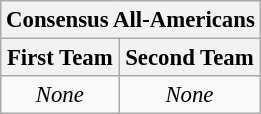<table class="wikitable" style="font-size: 95%; text-align: center;">
<tr>
<th Colspan=2>Consensus All-Americans</th>
</tr>
<tr>
<th>First Team</th>
<th>Second Team</th>
</tr>
<tr>
<td><em>None</em></td>
<td><em>None</em></td>
</tr>
</table>
